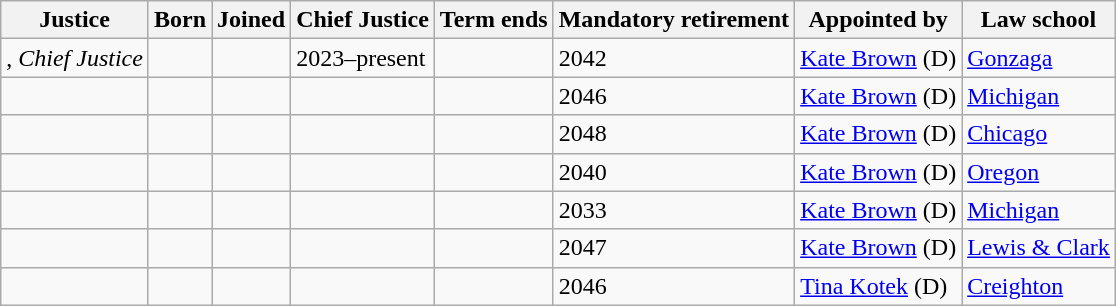<table class="wikitable sortable">
<tr>
<th>Justice</th>
<th>Born</th>
<th>Joined</th>
<th>Chief Justice</th>
<th>Term ends</th>
<th>Mandatory retirement</th>
<th>Appointed by</th>
<th>Law school</th>
</tr>
<tr>
<td>, <em>Chief Justice</em></td>
<td></td>
<td></td>
<td>2023–present</td>
<td></td>
<td>2042</td>
<td><a href='#'>Kate Brown</a> (D)</td>
<td><a href='#'>Gonzaga</a></td>
</tr>
<tr>
<td></td>
<td></td>
<td></td>
<td align="center"></td>
<td></td>
<td>2046</td>
<td><a href='#'>Kate Brown</a> (D)</td>
<td><a href='#'>Michigan</a></td>
</tr>
<tr>
<td></td>
<td></td>
<td></td>
<td align="center"></td>
<td></td>
<td>2048</td>
<td><a href='#'>Kate Brown</a> (D)</td>
<td><a href='#'>Chicago</a></td>
</tr>
<tr>
<td></td>
<td></td>
<td></td>
<td align="center"></td>
<td></td>
<td>2040</td>
<td><a href='#'>Kate Brown</a> (D)</td>
<td><a href='#'>Oregon</a></td>
</tr>
<tr>
<td></td>
<td></td>
<td></td>
<td align="center"></td>
<td></td>
<td>2033</td>
<td><a href='#'>Kate Brown</a> (D)</td>
<td><a href='#'>Michigan</a></td>
</tr>
<tr>
<td></td>
<td></td>
<td></td>
<td align="center"></td>
<td></td>
<td>2047</td>
<td><a href='#'>Kate Brown</a> (D)</td>
<td><a href='#'>Lewis & Clark</a></td>
</tr>
<tr>
<td></td>
<td></td>
<td></td>
<td align="center"></td>
<td></td>
<td>2046</td>
<td><a href='#'>Tina Kotek</a> (D)</td>
<td><a href='#'>Creighton</a></td>
</tr>
</table>
